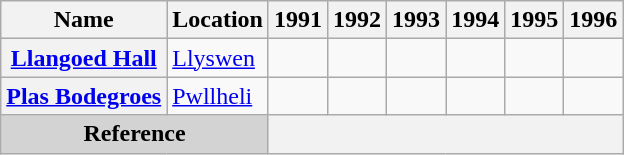<table class="wikitable sortable plainrowheaders" style="text-align:left;"">
<tr>
<th scope="col">Name</th>
<th scope="col">Location</th>
<th scope="col">1991</th>
<th scope="col">1992</th>
<th scope="col">1993</th>
<th scope="col">1994</th>
<th scope="col">1995</th>
<th scope="col">1996</th>
</tr>
<tr>
<th scope="row"><a href='#'>Llangoed Hall</a></th>
<td><a href='#'>Llyswen</a></td>
<td></td>
<td></td>
<td></td>
<td></td>
<td></td>
<td></td>
</tr>
<tr>
<th scope="row"><a href='#'>Plas Bodegroes</a></th>
<td><a href='#'>Pwllheli</a></td>
<td></td>
<td></td>
<td></td>
<td></td>
<td></td>
<td></td>
</tr>
<tr>
<th colspan="2" style="text-align: center;background: lightgray;">Reference</th>
<th colspan="6"></th>
</tr>
</table>
